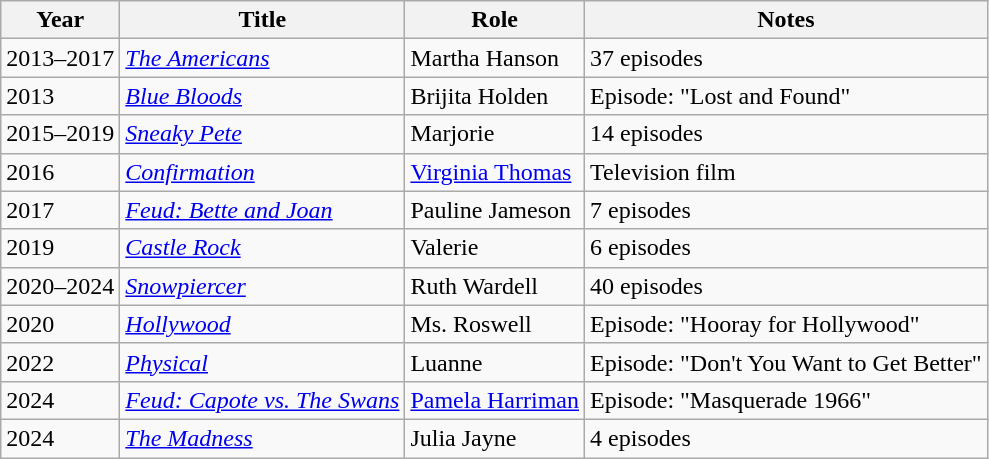<table class="wikitable sortable">
<tr>
<th>Year</th>
<th>Title</th>
<th>Role</th>
<th class="unsortable">Notes</th>
</tr>
<tr>
<td>2013–2017</td>
<td><em><a href='#'>The Americans</a></em></td>
<td>Martha Hanson</td>
<td>37 episodes</td>
</tr>
<tr>
<td>2013</td>
<td><em><a href='#'>Blue Bloods</a></em></td>
<td>Brijita Holden</td>
<td>Episode: "Lost and Found"</td>
</tr>
<tr>
<td>2015–2019</td>
<td><em><a href='#'>Sneaky Pete</a></em></td>
<td>Marjorie</td>
<td>14 episodes</td>
</tr>
<tr>
<td>2016</td>
<td><em><a href='#'>Confirmation</a></em></td>
<td><a href='#'>Virginia Thomas</a></td>
<td>Television film</td>
</tr>
<tr>
<td>2017</td>
<td><em><a href='#'>Feud: Bette and Joan</a></em></td>
<td>Pauline Jameson</td>
<td>7 episodes</td>
</tr>
<tr>
<td>2019</td>
<td><em><a href='#'>Castle Rock</a></em></td>
<td>Valerie</td>
<td>6 episodes</td>
</tr>
<tr>
<td>2020–2024</td>
<td><em><a href='#'>Snowpiercer</a></em></td>
<td>Ruth Wardell</td>
<td>40 episodes</td>
</tr>
<tr>
<td>2020</td>
<td><em><a href='#'>Hollywood</a></em></td>
<td>Ms. Roswell</td>
<td>Episode: "Hooray for Hollywood"</td>
</tr>
<tr>
<td>2022</td>
<td><em><a href='#'>Physical</a></em></td>
<td>Luanne</td>
<td>Episode: "Don't You Want to Get Better"</td>
</tr>
<tr>
<td>2024</td>
<td><em><a href='#'>Feud: Capote vs. The Swans</a></em></td>
<td><a href='#'>Pamela Harriman</a></td>
<td>Episode: "Masquerade 1966"</td>
</tr>
<tr>
<td>2024</td>
<td><em><a href='#'>The Madness</a></em></td>
<td>Julia Jayne</td>
<td>4 episodes</td>
</tr>
</table>
